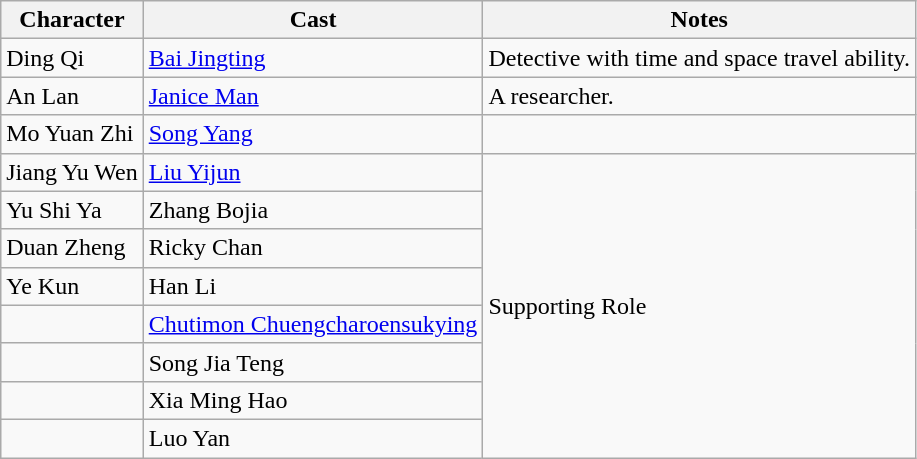<table class="wikitable">
<tr>
<th>Character</th>
<th>Cast</th>
<th>Notes</th>
</tr>
<tr>
<td>Ding Qi</td>
<td><a href='#'>Bai Jingting</a></td>
<td>Detective with time and space travel ability.</td>
</tr>
<tr>
<td>An Lan</td>
<td><a href='#'>Janice Man</a></td>
<td>A researcher.</td>
</tr>
<tr>
<td>Mo Yuan Zhi</td>
<td><a href='#'>Song Yang</a></td>
<td></td>
</tr>
<tr>
<td>Jiang Yu Wen</td>
<td><a href='#'>Liu Yijun</a></td>
<td rowspan=8>Supporting Role</td>
</tr>
<tr>
<td>Yu Shi Ya</td>
<td>Zhang Bojia</td>
</tr>
<tr>
<td>Duan Zheng</td>
<td>Ricky Chan</td>
</tr>
<tr>
<td>Ye Kun</td>
<td>Han Li</td>
</tr>
<tr>
<td></td>
<td><a href='#'>Chutimon Chuengcharoensukying</a></td>
</tr>
<tr>
<td></td>
<td>Song Jia Teng</td>
</tr>
<tr>
<td></td>
<td>Xia Ming Hao</td>
</tr>
<tr>
<td></td>
<td>Luo Yan</td>
</tr>
</table>
